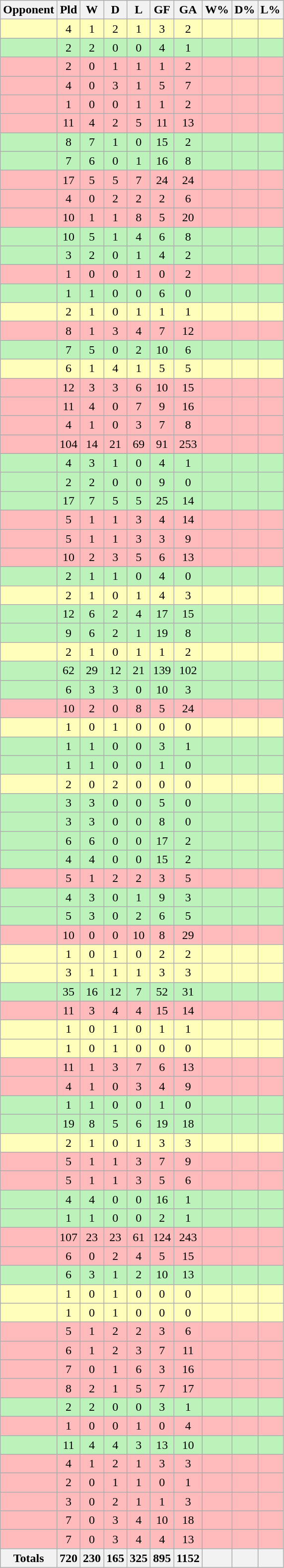<table class="wikitable sortable" style="text-align:center">
<tr>
<th>Opponent</th>
<th>Pld</th>
<th>W</th>
<th>D</th>
<th>L</th>
<th>GF</th>
<th>GA</th>
<th>W%</th>
<th>D%</th>
<th>L%</th>
</tr>
<tr bgcolor="#ffffbb">
<td style="text-align:left;"></td>
<td>4</td>
<td>1</td>
<td>2</td>
<td>1</td>
<td>3</td>
<td>2</td>
<td></td>
<td></td>
<td></td>
</tr>
<tr bgcolor="#bbf3bb">
<td style="text-align:left;"></td>
<td>2</td>
<td>2</td>
<td>0</td>
<td>0</td>
<td>4</td>
<td>1</td>
<td></td>
<td></td>
<td></td>
</tr>
<tr bgcolor="#ffbbbb">
<td style="text-align:left;"></td>
<td>2</td>
<td>0</td>
<td>1</td>
<td>1</td>
<td>1</td>
<td>2</td>
<td></td>
<td></td>
<td></td>
</tr>
<tr bgcolor="#ffbbbb">
<td style="text-align:left;"></td>
<td>4</td>
<td>0</td>
<td>3</td>
<td>1</td>
<td>5</td>
<td>7</td>
<td></td>
<td></td>
<td></td>
</tr>
<tr bgcolor="#ffbbbb">
<td style="text-align:left;"></td>
<td>1</td>
<td>0</td>
<td>0</td>
<td>1</td>
<td>1</td>
<td>2</td>
<td></td>
<td></td>
<td></td>
</tr>
<tr bgcolor="#ffbbbb">
<td style="text-align:left;"></td>
<td>11</td>
<td>4</td>
<td>2</td>
<td>5</td>
<td>11</td>
<td>13</td>
<td></td>
<td></td>
<td></td>
</tr>
<tr bgcolor="#bbf3bb">
<td style="text-align:left;"></td>
<td>8</td>
<td>7</td>
<td>1</td>
<td>0</td>
<td>15</td>
<td>2</td>
<td></td>
<td></td>
<td></td>
</tr>
<tr bgcolor="#bbf3bb">
<td style="text-align:left;"></td>
<td>7</td>
<td>6</td>
<td>0</td>
<td>1</td>
<td>16</td>
<td>8</td>
<td></td>
<td></td>
<td></td>
</tr>
<tr bgcolor="#ffbbbb">
<td style="text-align:left;"></td>
<td>17</td>
<td>5</td>
<td>5</td>
<td>7</td>
<td>24</td>
<td>24</td>
<td></td>
<td></td>
<td></td>
</tr>
<tr bgcolor="#ffbbbb">
<td style="text-align:left;"></td>
<td>4</td>
<td>0</td>
<td>2</td>
<td>2</td>
<td>2</td>
<td>6</td>
<td></td>
<td></td>
<td></td>
</tr>
<tr bgcolor="#ffbbbb">
<td style="text-align:left;"></td>
<td>10</td>
<td>1</td>
<td>1</td>
<td>8</td>
<td>5</td>
<td>20</td>
<td></td>
<td></td>
<td></td>
</tr>
<tr bgcolor="#bbf3bb">
<td style="text-align:left;"></td>
<td>10</td>
<td>5</td>
<td>1</td>
<td>4</td>
<td>6</td>
<td>8</td>
<td></td>
<td></td>
<td></td>
</tr>
<tr bgcolor="#bbf3bb">
<td style="text-align:left;"></td>
<td>3</td>
<td>2</td>
<td>0</td>
<td>1</td>
<td>4</td>
<td>2</td>
<td></td>
<td></td>
<td></td>
</tr>
<tr bgcolor="#ffbbbb">
<td style="text-align:left;"></td>
<td>1</td>
<td>0</td>
<td>0</td>
<td>1</td>
<td>0</td>
<td>2</td>
<td></td>
<td></td>
<td></td>
</tr>
<tr bgcolor="#bbf3bb">
<td style="text-align:left;"></td>
<td>1</td>
<td>1</td>
<td>0</td>
<td>0</td>
<td>6</td>
<td>0</td>
<td></td>
<td></td>
<td></td>
</tr>
<tr bgcolor="#ffffbb">
<td style="text-align:left;"></td>
<td>2</td>
<td>1</td>
<td>0</td>
<td>1</td>
<td>1</td>
<td>1</td>
<td></td>
<td></td>
<td></td>
</tr>
<tr bgcolor="#ffbbbb">
<td style="text-align:left;"></td>
<td>8</td>
<td>1</td>
<td>3</td>
<td>4</td>
<td>7</td>
<td>12</td>
<td></td>
<td></td>
<td></td>
</tr>
<tr bgcolor="#bbf3bb">
<td style="text-align:left;"></td>
<td>7</td>
<td>5</td>
<td>0</td>
<td>2</td>
<td>10</td>
<td>6</td>
<td></td>
<td></td>
<td></td>
</tr>
<tr bgcolor="#ffffbb">
<td style="text-align:left;"></td>
<td>6</td>
<td>1</td>
<td>4</td>
<td>1</td>
<td>5</td>
<td>5</td>
<td></td>
<td></td>
<td></td>
</tr>
<tr bgcolor="#ffbbbb">
<td style="text-align:left;"></td>
<td>12</td>
<td>3</td>
<td>3</td>
<td>6</td>
<td>10</td>
<td>15</td>
<td></td>
<td></td>
<td></td>
</tr>
<tr bgcolor="#ffbbbb">
<td style="text-align:left;"></td>
<td>11</td>
<td>4</td>
<td>0</td>
<td>7</td>
<td>9</td>
<td>16</td>
<td></td>
<td></td>
<td></td>
</tr>
<tr bgcolor="#ffbbbb">
<td style="text-align:left;"></td>
<td>4</td>
<td>1</td>
<td>0</td>
<td>3</td>
<td>7</td>
<td>8</td>
<td></td>
<td></td>
<td></td>
</tr>
<tr bgcolor="#ffbbbb">
<td style="text-align:left;"></td>
<td>104</td>
<td>14</td>
<td>21</td>
<td>69</td>
<td>91</td>
<td>253</td>
<td></td>
<td></td>
<td></td>
</tr>
<tr bgcolor="#bbf3bb">
<td style="text-align:left;"></td>
<td>4</td>
<td>3</td>
<td>1</td>
<td>0</td>
<td>4</td>
<td>1</td>
<td></td>
<td></td>
<td></td>
</tr>
<tr bgcolor="#bbf3bb">
<td style="text-align:left;"></td>
<td>2</td>
<td>2</td>
<td>0</td>
<td>0</td>
<td>9</td>
<td>0</td>
<td></td>
<td></td>
<td></td>
</tr>
<tr bgcolor="#bbf3bb">
<td style="text-align:left;"></td>
<td>17</td>
<td>7</td>
<td>5</td>
<td>5</td>
<td>25</td>
<td>14</td>
<td></td>
<td></td>
<td></td>
</tr>
<tr bgcolor="#ffbbbb">
<td style="text-align:left;"></td>
<td>5</td>
<td>1</td>
<td>1</td>
<td>3</td>
<td>4</td>
<td>14</td>
<td></td>
<td></td>
<td></td>
</tr>
<tr bgcolor="#ffbbbb">
<td style="text-align:left;"></td>
<td>5</td>
<td>1</td>
<td>1</td>
<td>3</td>
<td>3</td>
<td>9</td>
<td></td>
<td></td>
<td></td>
</tr>
<tr bgcolor="#ffbbbb">
<td style="text-align:left;"></td>
<td>10</td>
<td>2</td>
<td>3</td>
<td>5</td>
<td>6</td>
<td>13</td>
<td></td>
<td></td>
<td></td>
</tr>
<tr bgcolor="#bbf3bb">
<td style="text-align:left;"></td>
<td>2</td>
<td>1</td>
<td>1</td>
<td>0</td>
<td>4</td>
<td>0</td>
<td></td>
<td></td>
<td></td>
</tr>
<tr bgcolor="#ffffbb">
<td style="text-align:left;"></td>
<td>2</td>
<td>1</td>
<td>0</td>
<td>1</td>
<td>4</td>
<td>3</td>
<td></td>
<td></td>
<td></td>
</tr>
<tr bgcolor="#bbf3bb">
<td style="text-align:left;"></td>
<td>12</td>
<td>6</td>
<td>2</td>
<td>4</td>
<td>17</td>
<td>15</td>
<td></td>
<td></td>
<td></td>
</tr>
<tr bgcolor="#bbf3bb">
<td style="text-align:left;"></td>
<td>9</td>
<td>6</td>
<td>2</td>
<td>1</td>
<td>19</td>
<td>8</td>
<td></td>
<td></td>
<td></td>
</tr>
<tr bgcolor="#ffffbb">
<td style="text-align:left;"></td>
<td>2</td>
<td>1</td>
<td>0</td>
<td>1</td>
<td>1</td>
<td>2</td>
<td></td>
<td></td>
<td></td>
</tr>
<tr bgcolor="#bbf3bb">
<td style="text-align:left;"></td>
<td>62</td>
<td>29</td>
<td>12</td>
<td>21</td>
<td>139</td>
<td>102</td>
<td></td>
<td></td>
<td></td>
</tr>
<tr bgcolor="#bbf3bb">
<td style="text-align:left;"></td>
<td>6</td>
<td>3</td>
<td>3</td>
<td>0</td>
<td>10</td>
<td>3</td>
<td></td>
<td></td>
<td></td>
</tr>
<tr bgcolor="#ffbbbb">
<td style="text-align:left;"></td>
<td>10</td>
<td>2</td>
<td>0</td>
<td>8</td>
<td>5</td>
<td>24</td>
<td></td>
<td></td>
<td></td>
</tr>
<tr bgcolor="#ffffbb">
<td style="text-align:left;"></td>
<td>1</td>
<td>0</td>
<td>1</td>
<td>0</td>
<td>0</td>
<td>0</td>
<td></td>
<td></td>
<td></td>
</tr>
<tr bgcolor="#bbf3bb">
<td style="text-align:left;"></td>
<td>1</td>
<td>1</td>
<td>0</td>
<td>0</td>
<td>3</td>
<td>1</td>
<td></td>
<td></td>
<td></td>
</tr>
<tr bgcolor="#bbf3bb">
<td style="text-align:left;"></td>
<td>1</td>
<td>1</td>
<td>0</td>
<td>0</td>
<td>1</td>
<td>0</td>
<td></td>
<td></td>
<td></td>
</tr>
<tr bgcolor="#ffffbb">
<td style="text-align:left;"></td>
<td>2</td>
<td>0</td>
<td>2</td>
<td>0</td>
<td>0</td>
<td>0</td>
<td></td>
<td></td>
<td></td>
</tr>
<tr bgcolor="#bbf3bb">
<td style="text-align:left;"></td>
<td>3</td>
<td>3</td>
<td>0</td>
<td>0</td>
<td>5</td>
<td>0</td>
<td></td>
<td></td>
<td></td>
</tr>
<tr bgcolor="#bbf3bb">
<td style="text-align:left;"></td>
<td>3</td>
<td>3</td>
<td>0</td>
<td>0</td>
<td>8</td>
<td>0</td>
<td></td>
<td></td>
<td></td>
</tr>
<tr bgcolor="#bbf3bb">
<td style="text-align:left;"></td>
<td>6</td>
<td>6</td>
<td>0</td>
<td>0</td>
<td>17</td>
<td>2</td>
<td></td>
<td></td>
<td></td>
</tr>
<tr bgcolor="#bbf3bb">
<td style="text-align:left;"></td>
<td>4</td>
<td>4</td>
<td>0</td>
<td>0</td>
<td>15</td>
<td>2</td>
<td></td>
<td></td>
<td></td>
</tr>
<tr bgcolor="#ffbbbb">
<td style="text-align:left;"></td>
<td>5</td>
<td>1</td>
<td>2</td>
<td>2</td>
<td>3</td>
<td>5</td>
<td></td>
<td></td>
<td></td>
</tr>
<tr bgcolor="#bbf3bb">
<td style="text-align:left;"></td>
<td>4</td>
<td>3</td>
<td>0</td>
<td>1</td>
<td>9</td>
<td>3</td>
<td></td>
<td></td>
<td></td>
</tr>
<tr bgcolor="#bbf3bb">
<td style="text-align:left;"></td>
<td>5</td>
<td>3</td>
<td>0</td>
<td>2</td>
<td>6</td>
<td>5</td>
<td></td>
<td></td>
<td></td>
</tr>
<tr bgcolor="#ffbbbb">
<td style="text-align:left;"></td>
<td>10</td>
<td>0</td>
<td>0</td>
<td>10</td>
<td>8</td>
<td>29</td>
<td></td>
<td></td>
<td></td>
</tr>
<tr bgcolor="#ffffbb">
<td style="text-align:left;"></td>
<td>1</td>
<td>0</td>
<td>1</td>
<td>0</td>
<td>2</td>
<td>2</td>
<td></td>
<td></td>
<td></td>
</tr>
<tr bgcolor="#ffffbb">
<td style="text-align:left;"></td>
<td>3</td>
<td>1</td>
<td>1</td>
<td>1</td>
<td>3</td>
<td>3</td>
<td></td>
<td></td>
<td></td>
</tr>
<tr bgcolor="#bbf3bb">
<td style="text-align:left;"></td>
<td>35</td>
<td>16</td>
<td>12</td>
<td>7</td>
<td>52</td>
<td>31</td>
<td></td>
<td></td>
<td></td>
</tr>
<tr bgcolor="#ffbbbb">
<td style="text-align:left;"></td>
<td>11</td>
<td>3</td>
<td>4</td>
<td>4</td>
<td>15</td>
<td>14</td>
<td></td>
<td></td>
<td></td>
</tr>
<tr bgcolor="#ffffbb">
<td style="text-align:left;"></td>
<td>1</td>
<td>0</td>
<td>1</td>
<td>0</td>
<td>1</td>
<td>1</td>
<td></td>
<td></td>
<td></td>
</tr>
<tr bgcolor="#ffffbb">
<td style="text-align:left;"></td>
<td>1</td>
<td>0</td>
<td>1</td>
<td>0</td>
<td>0</td>
<td>0</td>
<td></td>
<td></td>
<td></td>
</tr>
<tr bgcolor="#ffbbbb">
<td style="text-align:left;"></td>
<td>11</td>
<td>1</td>
<td>3</td>
<td>7</td>
<td>6</td>
<td>13</td>
<td></td>
<td></td>
<td></td>
</tr>
<tr bgcolor="#ffbbbb">
<td style="text-align:left;"></td>
<td>4</td>
<td>1</td>
<td>0</td>
<td>3</td>
<td>4</td>
<td>9</td>
<td></td>
<td></td>
<td></td>
</tr>
<tr bgcolor="#bbf3bb">
<td style="text-align:left;"></td>
<td>1</td>
<td>1</td>
<td>0</td>
<td>0</td>
<td>1</td>
<td>0</td>
<td></td>
<td></td>
<td></td>
</tr>
<tr bgcolor="#bbf3bb">
<td style="text-align:left;"></td>
<td>19</td>
<td>8</td>
<td>5</td>
<td>6</td>
<td>19</td>
<td>18</td>
<td></td>
<td></td>
<td></td>
</tr>
<tr bgcolor="#ffffbb">
<td style="text-align:left;"></td>
<td>2</td>
<td>1</td>
<td>0</td>
<td>1</td>
<td>3</td>
<td>3</td>
<td></td>
<td></td>
<td></td>
</tr>
<tr bgcolor="#ffbbbb">
<td style="text-align:left;"></td>
<td>5</td>
<td>1</td>
<td>1</td>
<td>3</td>
<td>7</td>
<td>9</td>
<td></td>
<td></td>
<td></td>
</tr>
<tr bgcolor="#ffbbbb">
<td style="text-align:left;"></td>
<td>5</td>
<td>1</td>
<td>1</td>
<td>3</td>
<td>5</td>
<td>6</td>
<td></td>
<td></td>
<td></td>
</tr>
<tr bgcolor="#bbf3bb">
<td style="text-align:left;"></td>
<td>4</td>
<td>4</td>
<td>0</td>
<td>0</td>
<td>16</td>
<td>1</td>
<td></td>
<td></td>
<td></td>
</tr>
<tr bgcolor="#bbf3bb">
<td style="text-align:left;"></td>
<td>1</td>
<td>1</td>
<td>0</td>
<td>0</td>
<td>2</td>
<td>1</td>
<td></td>
<td></td>
<td></td>
</tr>
<tr bgcolor="#ffbbbb">
<td style="text-align:left;"></td>
<td>107</td>
<td>23</td>
<td>23</td>
<td>61</td>
<td>124</td>
<td>243</td>
<td></td>
<td></td>
<td></td>
</tr>
<tr bgcolor="#ffbbbb">
<td style="text-align:left;"></td>
<td>6</td>
<td>0</td>
<td>2</td>
<td>4</td>
<td>5</td>
<td>15</td>
<td></td>
<td></td>
<td></td>
</tr>
<tr bgcolor="#bbf3bb">
<td style="text-align:left;"></td>
<td>6</td>
<td>3</td>
<td>1</td>
<td>2</td>
<td>10</td>
<td>13</td>
<td></td>
<td></td>
<td></td>
</tr>
<tr bgcolor="#ffffbb">
<td style="text-align:left;"></td>
<td>1</td>
<td>0</td>
<td>1</td>
<td>0</td>
<td>0</td>
<td>0</td>
<td></td>
<td></td>
<td></td>
</tr>
<tr bgcolor="#ffffbb">
<td style="text-align:left;"></td>
<td>1</td>
<td>0</td>
<td>1</td>
<td>0</td>
<td>0</td>
<td>0</td>
<td></td>
<td></td>
<td></td>
</tr>
<tr bgcolor="#ffbbbb">
<td style="text-align:left;"></td>
<td>5</td>
<td>1</td>
<td>2</td>
<td>2</td>
<td>3</td>
<td>6</td>
<td></td>
<td></td>
<td></td>
</tr>
<tr bgcolor="#ffbbbb">
<td style="text-align:left;"></td>
<td>6</td>
<td>1</td>
<td>2</td>
<td>3</td>
<td>7</td>
<td>11</td>
<td></td>
<td></td>
<td></td>
</tr>
<tr bgcolor="#ffbbbb">
<td style="text-align:left;"></td>
<td>7</td>
<td>0</td>
<td>1</td>
<td>6</td>
<td>3</td>
<td>16</td>
<td></td>
<td></td>
<td></td>
</tr>
<tr bgcolor="#ffbbbb">
<td style="text-align:left;"></td>
<td>8</td>
<td>2</td>
<td>1</td>
<td>5</td>
<td>7</td>
<td>17</td>
<td></td>
<td></td>
<td></td>
</tr>
<tr bgcolor="#bbf3bb">
<td style="text-align:left;"></td>
<td>2</td>
<td>2</td>
<td>0</td>
<td>0</td>
<td>3</td>
<td>1</td>
<td></td>
<td></td>
<td></td>
</tr>
<tr bgcolor="#ffbbbb">
<td style="text-align:left;"></td>
<td>1</td>
<td>0</td>
<td>0</td>
<td>1</td>
<td>0</td>
<td>4</td>
<td></td>
<td></td>
<td></td>
</tr>
<tr bgcolor="#bbf3bb">
<td style="text-align:left;"></td>
<td>11</td>
<td>4</td>
<td>4</td>
<td>3</td>
<td>13</td>
<td>10</td>
<td></td>
<td></td>
<td></td>
</tr>
<tr bgcolor="#ffbbbb">
<td style="text-align:left;"></td>
<td>4</td>
<td>1</td>
<td>2</td>
<td>1</td>
<td>3</td>
<td>3</td>
<td></td>
<td></td>
<td></td>
</tr>
<tr bgcolor="#ffbbbb">
<td style="text-align:left;"></td>
<td>2</td>
<td>0</td>
<td>1</td>
<td>1</td>
<td>0</td>
<td>1</td>
<td></td>
<td></td>
<td></td>
</tr>
<tr bgcolor="#ffbbbb">
<td style="text-align:left;"></td>
<td>3</td>
<td>0</td>
<td>2</td>
<td>1</td>
<td>1</td>
<td>3</td>
<td></td>
<td></td>
<td></td>
</tr>
<tr bgcolor="#ffbbbb">
<td style="text-align:left;"></td>
<td>7</td>
<td>0</td>
<td>3</td>
<td>4</td>
<td>10</td>
<td>18</td>
<td></td>
<td></td>
<td></td>
</tr>
<tr bgcolor="#ffbbbb">
<td style="text-align:left;"></td>
<td>7</td>
<td>0</td>
<td>3</td>
<td>4</td>
<td>4</td>
<td>13</td>
<td></td>
<td></td>
<td></td>
</tr>
<tr class="sortbottom">
<th>Totals</th>
<th>720</th>
<th>230</th>
<th>165</th>
<th>325</th>
<th>895</th>
<th>1152</th>
<th></th>
<th></th>
<th></th>
</tr>
</table>
